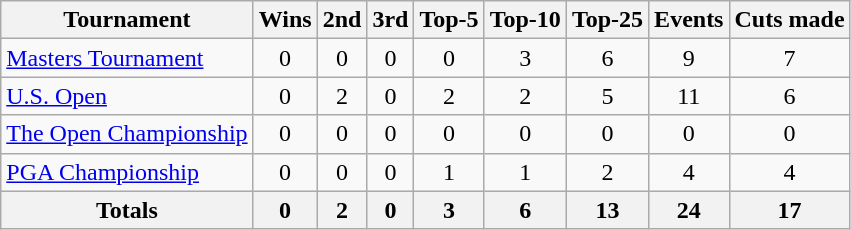<table class=wikitable style=text-align:center>
<tr>
<th>Tournament</th>
<th>Wins</th>
<th>2nd</th>
<th>3rd</th>
<th>Top-5</th>
<th>Top-10</th>
<th>Top-25</th>
<th>Events</th>
<th>Cuts made</th>
</tr>
<tr>
<td align=left><a href='#'>Masters Tournament</a></td>
<td>0</td>
<td>0</td>
<td>0</td>
<td>0</td>
<td>3</td>
<td>6</td>
<td>9</td>
<td>7</td>
</tr>
<tr>
<td align=left><a href='#'>U.S. Open</a></td>
<td>0</td>
<td>2</td>
<td>0</td>
<td>2</td>
<td>2</td>
<td>5</td>
<td>11</td>
<td>6</td>
</tr>
<tr>
<td align=left><a href='#'>The Open Championship</a></td>
<td>0</td>
<td>0</td>
<td>0</td>
<td>0</td>
<td>0</td>
<td>0</td>
<td>0</td>
<td>0</td>
</tr>
<tr>
<td align=left><a href='#'>PGA Championship</a></td>
<td>0</td>
<td>0</td>
<td>0</td>
<td>1</td>
<td>1</td>
<td>2</td>
<td>4</td>
<td>4</td>
</tr>
<tr>
<th>Totals</th>
<th>0</th>
<th>2</th>
<th>0</th>
<th>3</th>
<th>6</th>
<th>13</th>
<th>24</th>
<th>17</th>
</tr>
</table>
